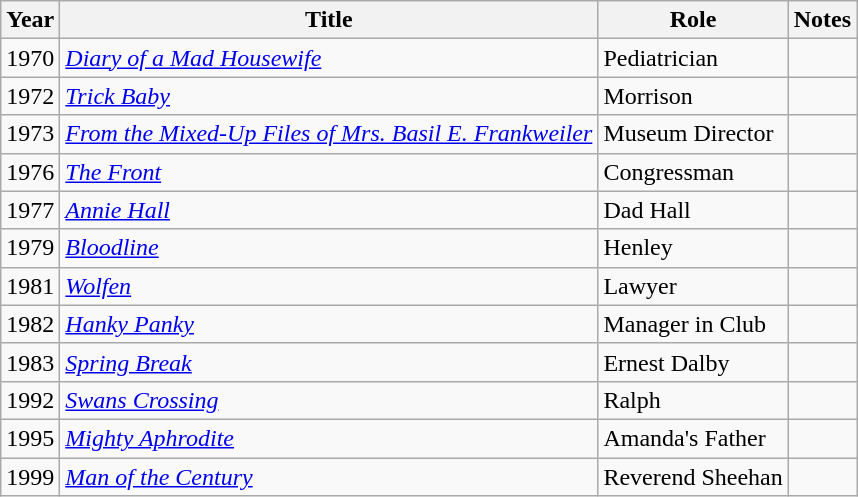<table class="wikitable sortable">
<tr>
<th>Year</th>
<th>Title</th>
<th>Role</th>
<th class="unsortable">Notes</th>
</tr>
<tr>
<td>1970</td>
<td><em><a href='#'>Diary of a Mad Housewife</a></em></td>
<td>Pediatrician</td>
<td></td>
</tr>
<tr>
<td>1972</td>
<td><em><a href='#'>Trick Baby</a></em></td>
<td>Morrison</td>
<td></td>
</tr>
<tr>
<td>1973</td>
<td><em><a href='#'>From the Mixed-Up Files of Mrs. Basil E. Frankweiler</a></em></td>
<td>Museum Director</td>
<td></td>
</tr>
<tr>
<td>1976</td>
<td><em><a href='#'>The Front</a></em></td>
<td>Congressman</td>
<td></td>
</tr>
<tr>
<td>1977</td>
<td><em><a href='#'>Annie Hall</a></em></td>
<td>Dad Hall</td>
<td></td>
</tr>
<tr>
<td>1979</td>
<td><em><a href='#'>Bloodline</a></em></td>
<td>Henley</td>
<td></td>
</tr>
<tr>
<td>1981</td>
<td><em><a href='#'>Wolfen</a></em></td>
<td>Lawyer</td>
<td></td>
</tr>
<tr>
<td>1982</td>
<td><em><a href='#'>Hanky Panky</a></em></td>
<td>Manager in Club</td>
<td></td>
</tr>
<tr>
<td>1983</td>
<td><em><a href='#'>Spring Break</a></em></td>
<td>Ernest Dalby</td>
<td></td>
</tr>
<tr>
<td>1992</td>
<td><em><a href='#'>Swans Crossing</a></em></td>
<td>Ralph</td>
<td></td>
</tr>
<tr>
<td>1995</td>
<td><em><a href='#'>Mighty Aphrodite</a></em></td>
<td>Amanda's Father</td>
<td></td>
</tr>
<tr>
<td>1999</td>
<td><em><a href='#'>Man of the Century</a></em></td>
<td>Reverend Sheehan</td>
<td></td>
</tr>
</table>
